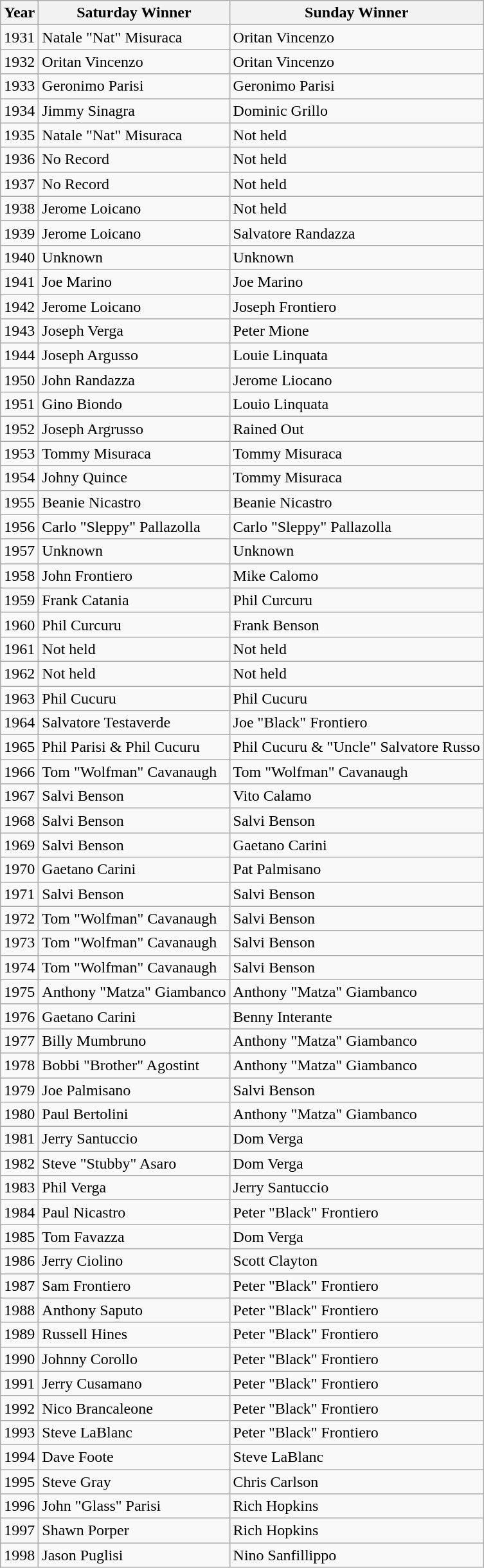<table class="wikitable">
<tr>
<th>Year</th>
<th>Saturday Winner</th>
<th>Sunday Winner</th>
</tr>
<tr>
<td>1931</td>
<td>Natale "Nat" Misuraca</td>
<td>Oritan Vincenzo</td>
</tr>
<tr>
<td>1932</td>
<td>Oritan Vincenzo</td>
<td>Oritan Vincenzo</td>
</tr>
<tr>
<td>1933</td>
<td>Geronimo Parisi</td>
<td>Geronimo Parisi</td>
</tr>
<tr>
<td>1934</td>
<td>Jimmy Sinagra</td>
<td>Dominic Grillo</td>
</tr>
<tr>
<td>1935</td>
<td>Natale "Nat" Misuraca</td>
<td>Not held</td>
</tr>
<tr>
<td>1936</td>
<td>No Record</td>
<td>Not held</td>
</tr>
<tr>
<td>1937</td>
<td>No Record</td>
<td>Not held</td>
</tr>
<tr>
<td>1938</td>
<td>Jerome Loicano</td>
<td>Not held</td>
</tr>
<tr>
<td>1939</td>
<td>Jerome Loicano</td>
<td>Salvatore Randazza</td>
</tr>
<tr>
<td>1940</td>
<td>Unknown</td>
<td>Unknown</td>
</tr>
<tr>
<td>1941</td>
<td>Joe Marino</td>
<td>Joe Marino</td>
</tr>
<tr>
<td>1942</td>
<td>Jerome Loicano</td>
<td>Joseph Frontiero</td>
</tr>
<tr>
<td>1943</td>
<td>Joseph Verga</td>
<td>Peter Mione</td>
</tr>
<tr>
<td>1944</td>
<td>Joseph Argusso</td>
<td>Louie Linquata</td>
</tr>
<tr>
<td>1950</td>
<td>John Randazza</td>
<td>Jerome Liocano</td>
</tr>
<tr>
<td>1951</td>
<td>Gino Biondo</td>
<td>Louio Linquata</td>
</tr>
<tr>
<td>1952</td>
<td>Joseph Argrusso</td>
<td>Rained Out</td>
</tr>
<tr>
<td>1953</td>
<td>Tommy Misuraca</td>
<td>Tommy Misuraca</td>
</tr>
<tr>
<td>1954</td>
<td>Johny Quince</td>
<td>Tommy Misuraca</td>
</tr>
<tr>
<td>1955</td>
<td>Beanie Nicastro</td>
<td>Beanie Nicastro</td>
</tr>
<tr>
<td>1956</td>
<td>Carlo "Sleppy" Pallazolla</td>
<td>Carlo "Sleppy" Pallazolla</td>
</tr>
<tr>
<td>1957</td>
<td>Unknown</td>
<td>Unknown</td>
</tr>
<tr>
<td>1958</td>
<td>John Frontiero</td>
<td>Mike Calomo</td>
</tr>
<tr>
<td>1959</td>
<td>Frank Catania</td>
<td>Phil Curcuru</td>
</tr>
<tr>
<td>1960</td>
<td>Phil Curcuru</td>
<td>Frank Benson</td>
</tr>
<tr>
<td>1961</td>
<td>Not held</td>
<td>Not held</td>
</tr>
<tr>
<td>1962</td>
<td>Not held</td>
<td>Not held</td>
</tr>
<tr>
<td>1963</td>
<td>Phil Cucuru</td>
<td>Phil Cucuru</td>
</tr>
<tr>
<td>1964</td>
<td>Salvatore Testaverde</td>
<td>Joe "Black" Frontiero</td>
</tr>
<tr>
<td>1965</td>
<td>Phil Parisi & Phil Cucuru</td>
<td>Phil Cucuru & "Uncle" Salvatore Russo</td>
</tr>
<tr>
<td>1966</td>
<td>Tom "Wolfman" Cavanaugh</td>
<td>Tom "Wolfman" Cavanaugh</td>
</tr>
<tr>
<td>1967</td>
<td>Salvi Benson</td>
<td>Vito Calamo</td>
</tr>
<tr>
<td>1968</td>
<td>Salvi Benson</td>
<td>Salvi Benson</td>
</tr>
<tr>
<td>1969</td>
<td>Salvi Benson</td>
<td>Gaetano Carini</td>
</tr>
<tr>
<td>1970</td>
<td>Gaetano Carini</td>
<td>Pat Palmisano</td>
</tr>
<tr>
<td>1971</td>
<td>Salvi Benson</td>
<td>Salvi Benson</td>
</tr>
<tr>
<td>1972</td>
<td>Tom "Wolfman" Cavanaugh</td>
<td>Salvi Benson</td>
</tr>
<tr>
<td>1973</td>
<td>Tom "Wolfman" Cavanaugh</td>
<td>Salvi Benson</td>
</tr>
<tr>
<td>1974</td>
<td>Tom "Wolfman" Cavanaugh</td>
<td>Salvi Benson</td>
</tr>
<tr>
<td>1975</td>
<td>Anthony "Matza" Giambanco</td>
<td>Anthony "Matza" Giambanco</td>
</tr>
<tr>
<td>1976</td>
<td>Gaetano Carini</td>
<td>Benny Interante</td>
</tr>
<tr>
<td>1977</td>
<td>Billy Mumbruno</td>
<td>Anthony "Matza" Giambanco</td>
</tr>
<tr>
<td>1978</td>
<td>Bobbi "Brother" Agostint</td>
<td>Anthony "Matza" Giambanco</td>
</tr>
<tr>
<td>1979</td>
<td>Joe Palmisano</td>
<td>Salvi Benson</td>
</tr>
<tr>
<td>1980</td>
<td>Paul Bertolini</td>
<td>Anthony "Matza" Giambanco</td>
</tr>
<tr>
<td>1981</td>
<td>Jerry Santuccio</td>
<td>Dom Verga</td>
</tr>
<tr>
<td>1982</td>
<td>Steve "Stubby" Asaro</td>
<td>Dom Verga</td>
</tr>
<tr>
<td>1983</td>
<td>Phil Verga</td>
<td>Jerry Santuccio</td>
</tr>
<tr>
<td>1984</td>
<td>Paul Nicastro</td>
<td>Peter "Black" Frontiero</td>
</tr>
<tr>
<td>1985</td>
<td>Tom Favazza</td>
<td>Dom Verga</td>
</tr>
<tr>
<td>1986</td>
<td>Jerry Ciolino</td>
<td>Scott Clayton</td>
</tr>
<tr>
<td>1987</td>
<td>Sam Frontiero</td>
<td>Peter "Black" Frontiero</td>
</tr>
<tr>
<td>1988</td>
<td>Anthony Saputo</td>
<td>Peter "Black" Frontiero</td>
</tr>
<tr>
<td>1989</td>
<td>Russell Hines</td>
<td>Peter "Black" Frontiero</td>
</tr>
<tr>
<td>1990</td>
<td>Johnny Corollo</td>
<td>Peter "Black" Frontiero</td>
</tr>
<tr>
<td>1991</td>
<td>Jerry Cusamano</td>
<td>Peter "Black" Frontiero</td>
</tr>
<tr>
<td>1992</td>
<td>Nico Brancaleone</td>
<td>Peter "Black" Frontiero</td>
</tr>
<tr>
<td>1993</td>
<td>Steve LaBlanc</td>
<td>Peter "Black" Frontiero</td>
</tr>
<tr>
<td>1994</td>
<td>Dave Foote</td>
<td>Steve LaBlanc</td>
</tr>
<tr>
<td>1995</td>
<td>Steve Gray</td>
<td>Chris Carlson</td>
</tr>
<tr>
<td>1996</td>
<td>John "Glass" Parisi</td>
<td>Rich Hopkins</td>
</tr>
<tr>
<td>1997</td>
<td>Shawn Porper</td>
<td>Rich Hopkins</td>
</tr>
<tr>
<td>1998</td>
<td>Jason Puglisi</td>
<td>Nino Sanfillippo</td>
</tr>
</table>
